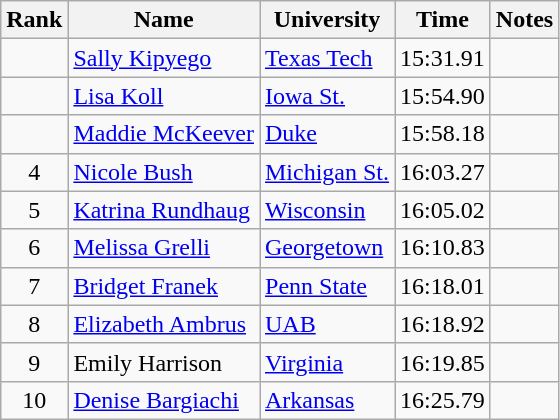<table class="wikitable sortable" style="text-align:center">
<tr>
<th>Rank</th>
<th>Name</th>
<th>University</th>
<th>Time</th>
<th>Notes</th>
</tr>
<tr>
<td></td>
<td align=left><a href='#'>Sally Kipyego</a></td>
<td align=left><a href='#'>Texas Tech</a></td>
<td>15:31.91</td>
<td></td>
</tr>
<tr>
<td></td>
<td align=left><a href='#'>Lisa Koll</a></td>
<td align=left><a href='#'>Iowa St.</a></td>
<td>15:54.90</td>
<td></td>
</tr>
<tr>
<td></td>
<td align=left><a href='#'>Maddie McKeever</a></td>
<td align="left"><a href='#'>Duke</a></td>
<td>15:58.18</td>
<td></td>
</tr>
<tr>
<td>4</td>
<td align=left><a href='#'>Nicole Bush</a></td>
<td align=left><a href='#'>Michigan St.</a></td>
<td>16:03.27</td>
<td></td>
</tr>
<tr>
<td>5</td>
<td align=left><a href='#'>Katrina Rundhaug</a></td>
<td align="left"><a href='#'>Wisconsin</a></td>
<td>16:05.02</td>
<td></td>
</tr>
<tr>
<td>6</td>
<td align=left><a href='#'>Melissa Grelli</a></td>
<td align="left"><a href='#'>Georgetown</a></td>
<td>16:10.83</td>
<td></td>
</tr>
<tr>
<td>7</td>
<td align=left><a href='#'>Bridget Franek</a></td>
<td align=left><a href='#'>Penn State</a></td>
<td>16:18.01</td>
<td></td>
</tr>
<tr>
<td>8</td>
<td align=left><a href='#'>Elizabeth Ambrus</a></td>
<td align="left"><a href='#'>UAB</a></td>
<td>16:18.92</td>
<td></td>
</tr>
<tr>
<td>9</td>
<td align=left>Emily Harrison</td>
<td align="left"><a href='#'>Virginia</a></td>
<td>16:19.85</td>
<td></td>
</tr>
<tr>
<td>10</td>
<td align=left><a href='#'>Denise Bargiachi</a></td>
<td align="left"><a href='#'>Arkansas</a></td>
<td>16:25.79</td>
<td></td>
</tr>
</table>
